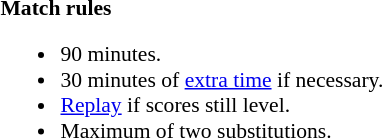<table style="width:100%; font-size:90%;">
<tr>
<td><br><strong>Match rules</strong><ul><li>90 minutes.</li><li>30 minutes of <a href='#'>extra time</a> if necessary.</li><li><a href='#'>Replay</a> if scores still level.</li><li>Maximum of two substitutions.</li></ul></td>
</tr>
</table>
